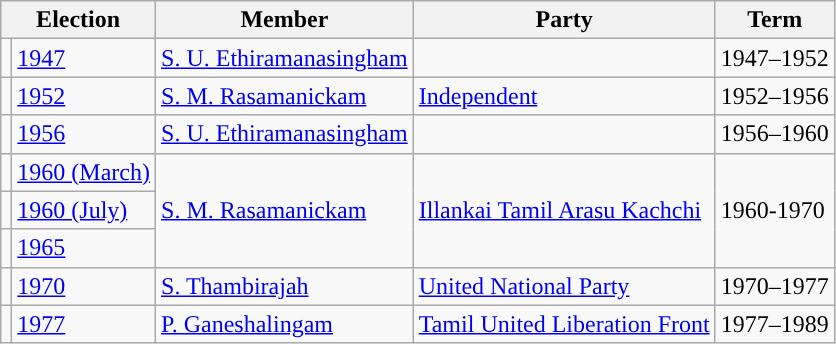<table class="wikitable">
<tr>
<th colspan="2">Election</th>
<th>Member</th>
<th>Party</th>
<th>Term</th>
</tr>
<tr>
<td style="background-color: "></td>
<td><a href='#'>1947</a></td>
<td><a href='#'>S. U. Ethiramanasingham</a></td>
<td></td>
<td>1947–1952</td>
</tr>
<tr>
<td style="background-color: "></td>
<td><a href='#'>1952</a></td>
<td><a href='#'>S. M. Rasamanickam</a></td>
<td><a href='#'>Independent</a></td>
<td>1952–1956</td>
</tr>
<tr>
<td style="background-color: "></td>
<td><a href='#'>1956</a></td>
<td><a href='#'>S. U. Ethiramanasingham</a></td>
<td></td>
<td>1956–1960</td>
</tr>
<tr>
<td style="background-color: "></td>
<td><a href='#'>1960 (March)</a></td>
<td rowspan ="3"><a href='#'>S. M. Rasamanickam</a></td>
<td rowspan ="3"><a href='#'>Illankai Tamil Arasu Kachchi</a></td>
<td rowspan ="3">1960-1970</td>
</tr>
<tr>
<td style="background-color: "></td>
<td><a href='#'>1960 (July)</a></td>
</tr>
<tr>
<td style="background-color: "></td>
<td><a href='#'>1965</a></td>
</tr>
<tr>
<td style="background-color: "></td>
<td><a href='#'>1970</a></td>
<td><a href='#'>S. Thambirajah</a></td>
<td><a href='#'>United National Party</a></td>
<td>1970–1977</td>
</tr>
<tr>
<td style="background-color: "></td>
<td><a href='#'>1977</a></td>
<td><a href='#'>P. Ganeshalingam</a></td>
<td><a href='#'>Tamil United Liberation Front</a></td>
<td>1977–1989</td>
</tr>
</table>
